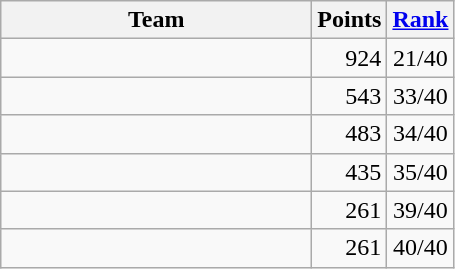<table class="wikitable">
<tr>
<th width=200>Team</th>
<th>Points</th>
<th><a href='#'>Rank</a></th>
</tr>
<tr>
<td></td>
<td align=right>924</td>
<td align=center>21/40</td>
</tr>
<tr>
<td></td>
<td align=right>543</td>
<td align=center>33/40</td>
</tr>
<tr>
<td></td>
<td align=right>483</td>
<td align=center>34/40</td>
</tr>
<tr>
<td></td>
<td align=right>435</td>
<td align=center>35/40</td>
</tr>
<tr>
<td></td>
<td align=right>261</td>
<td align=center>39/40</td>
</tr>
<tr>
<td></td>
<td align=right>261</td>
<td align=center>40/40</td>
</tr>
</table>
